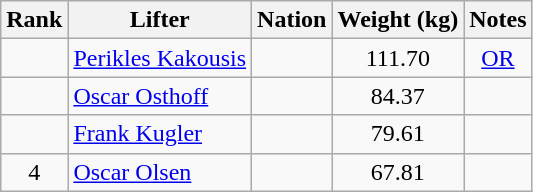<table class="wikitable sortable" style="text-align:center">
<tr>
<th>Rank</th>
<th>Lifter</th>
<th>Nation</th>
<th>Weight (kg)</th>
<th>Notes</th>
</tr>
<tr>
<td></td>
<td align=left><a href='#'>Perikles Kakousis</a></td>
<td align=left></td>
<td>111.70</td>
<td><a href='#'>OR</a></td>
</tr>
<tr>
<td></td>
<td align=left><a href='#'>Oscar Osthoff</a></td>
<td align=left></td>
<td>84.37</td>
<td></td>
</tr>
<tr>
<td></td>
<td align=left><a href='#'>Frank Kugler</a></td>
<td align=left></td>
<td>79.61</td>
<td></td>
</tr>
<tr>
<td>4</td>
<td align=left><a href='#'>Oscar Olsen</a></td>
<td align=left></td>
<td>67.81</td>
<td></td>
</tr>
</table>
